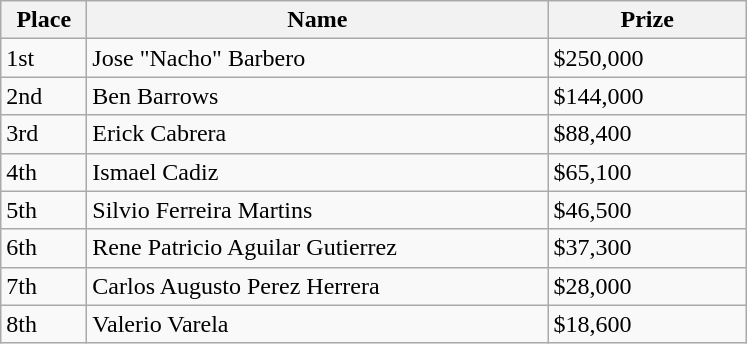<table class="wikitable">
<tr>
<th width="50">Place</th>
<th width="300">Name</th>
<th width="125">Prize</th>
</tr>
<tr>
<td>1st</td>
<td> Jose "Nacho" Barbero</td>
<td>$250,000</td>
</tr>
<tr>
<td>2nd</td>
<td> Ben Barrows</td>
<td>$144,000</td>
</tr>
<tr>
<td>3rd</td>
<td> Erick  Cabrera</td>
<td>$88,400</td>
</tr>
<tr>
<td>4th</td>
<td> Ismael Cadiz</td>
<td>$65,100</td>
</tr>
<tr>
<td>5th</td>
<td> Silvio  Ferreira Martins</td>
<td>$46,500</td>
</tr>
<tr>
<td>6th</td>
<td> Rene Patricio Aguilar Gutierrez</td>
<td>$37,300</td>
</tr>
<tr>
<td>7th</td>
<td> Carlos Augusto Perez Herrera</td>
<td>$28,000</td>
</tr>
<tr>
<td>8th</td>
<td> Valerio Varela</td>
<td>$18,600</td>
</tr>
</table>
